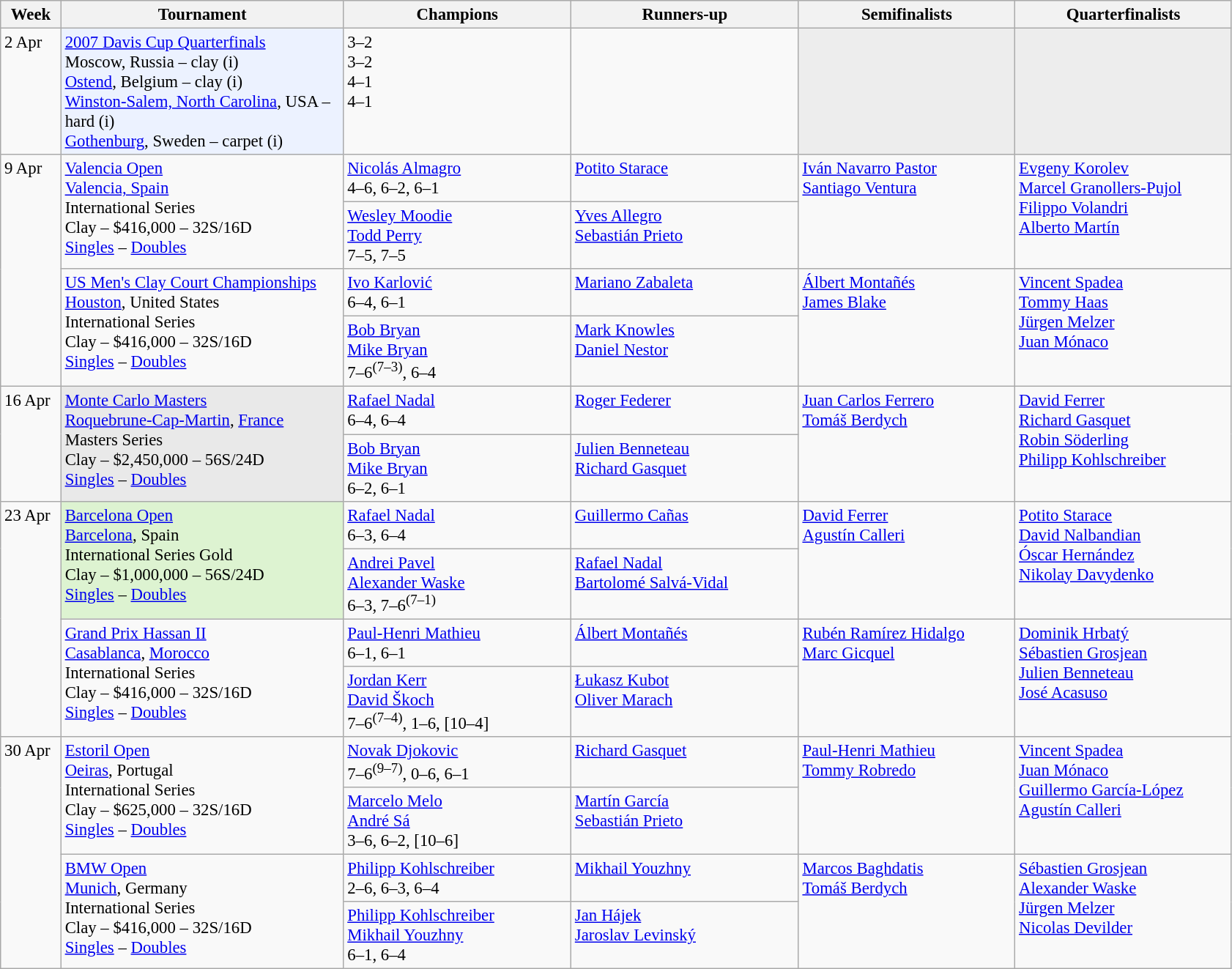<table class=wikitable style=font-size:95%>
<tr>
<th style="width:48px;">Week</th>
<th style="width:250px;">Tournament</th>
<th style="width:200px;">Champions</th>
<th style="width:200px;">Runners-up</th>
<th style="width:190px;">Semifinalists</th>
<th style="width:190px;">Quarterfinalists</th>
</tr>
<tr valign=top>
<td rowspan=1>2 Apr</td>
<td bgcolor=#ECF2FF rowspan=1><a href='#'>2007 Davis Cup Quarterfinals</a><br> Moscow, Russia – clay (i)<br> <a href='#'>Ostend</a>, Belgium – clay (i)<br> <a href='#'>Winston-Salem, North Carolina</a>, USA – hard (i)<br> <a href='#'>Gothenburg</a>, Sweden – carpet (i)</td>
<td> 3–2<br> 3–2<br> 4–1<br> 4–1</td>
<td><br><br><br></td>
<td bgcolor="#ededed"></td>
<td bgcolor="#ededed"></td>
</tr>
<tr valign=top>
<td rowspan=4>9 Apr</td>
<td rowspan=2><a href='#'>Valencia Open</a><br> <a href='#'>Valencia, Spain</a><br>International Series<br>Clay – $416,000 – 32S/16D<br><a href='#'>Singles</a> – <a href='#'>Doubles</a></td>
<td> <a href='#'>Nicolás Almagro</a><br> 4–6, 6–2, 6–1</td>
<td> <a href='#'>Potito Starace</a></td>
<td rowspan=2> <a href='#'>Iván Navarro Pastor</a><br> <a href='#'>Santiago Ventura</a></td>
<td rowspan=2> <a href='#'>Evgeny Korolev</a> <br>  <a href='#'>Marcel Granollers-Pujol</a> <br>  <a href='#'>Filippo Volandri</a> <br>  <a href='#'>Alberto Martín</a></td>
</tr>
<tr valign=top>
<td> <a href='#'>Wesley Moodie</a><br> <a href='#'>Todd Perry</a><br> 7–5, 7–5</td>
<td> <a href='#'>Yves Allegro</a><br> <a href='#'>Sebastián Prieto</a></td>
</tr>
<tr valign=top>
<td rowspan=2><a href='#'>US Men's Clay Court Championships</a><br> <a href='#'>Houston</a>, United States<br>International Series<br>Clay – $416,000 – 32S/16D<br><a href='#'>Singles</a> – <a href='#'>Doubles</a></td>
<td> <a href='#'>Ivo Karlović</a> <br> 6–4, 6–1</td>
<td> <a href='#'>Mariano Zabaleta</a></td>
<td rowspan=2> <a href='#'>Álbert Montañés</a><br>  <a href='#'>James Blake</a></td>
<td rowspan=2> <a href='#'>Vincent Spadea</a> <br>  <a href='#'>Tommy Haas</a> <br>  <a href='#'>Jürgen Melzer</a><br> <a href='#'>Juan Mónaco</a></td>
</tr>
<tr valign=top>
<td> <a href='#'>Bob Bryan</a><br> <a href='#'>Mike Bryan</a><br>7–6<sup>(7–3)</sup>, 6–4</td>
<td> <a href='#'>Mark Knowles</a><br> <a href='#'>Daniel Nestor</a></td>
</tr>
<tr valign=top>
<td rowspan=2>16 Apr</td>
<td bgcolor=#E9E9E9 rowspan=2><a href='#'>Monte Carlo Masters</a><br> <a href='#'>Roquebrune-Cap-Martin</a>, <a href='#'>France</a><br>Masters Series<br>Clay – $2,450,000 – 56S/24D<br><a href='#'>Singles</a> – <a href='#'>Doubles</a></td>
<td> <a href='#'>Rafael Nadal</a> <br> 6–4, 6–4</td>
<td> <a href='#'>Roger Federer</a></td>
<td rowspan=2> <a href='#'>Juan Carlos Ferrero</a><br>  <a href='#'>Tomáš Berdych</a></td>
<td rowspan=2> <a href='#'>David Ferrer</a><br>  <a href='#'>Richard Gasquet</a><br>  <a href='#'>Robin Söderling</a><br>  <a href='#'>Philipp Kohlschreiber</a></td>
</tr>
<tr valign=top>
<td> <a href='#'>Bob Bryan</a><br> <a href='#'>Mike Bryan</a><br> 6–2, 6–1</td>
<td> <a href='#'>Julien Benneteau</a><br> <a href='#'>Richard Gasquet</a></td>
</tr>
<tr valign=top>
<td rowspan=4>23 Apr</td>
<td bgcolor=#DDF3D1  rowspan=2><a href='#'>Barcelona Open</a><br>  <a href='#'>Barcelona</a>, Spain<br>International Series Gold<br>Clay – $1,000,000 – 56S/24D<br><a href='#'>Singles</a> – <a href='#'>Doubles</a></td>
<td> <a href='#'>Rafael Nadal</a><br>6–3, 6–4</td>
<td> <a href='#'>Guillermo Cañas</a></td>
<td rowspan=2> <a href='#'>David Ferrer</a><br> <a href='#'>Agustín Calleri</a></td>
<td rowspan=2> <a href='#'>Potito Starace</a><br>  <a href='#'>David Nalbandian</a><br>  <a href='#'>Óscar Hernández</a><br>  <a href='#'>Nikolay Davydenko</a></td>
</tr>
<tr valign=top>
<td> <a href='#'>Andrei Pavel</a><br> <a href='#'>Alexander Waske</a><br> 6–3, 7–6<sup>(7–1)</sup></td>
<td> <a href='#'>Rafael Nadal</a><br> <a href='#'>Bartolomé Salvá-Vidal</a></td>
</tr>
<tr valign=top>
<td rowspan=2><a href='#'>Grand Prix Hassan II</a><br>  <a href='#'>Casablanca</a>, <a href='#'>Morocco</a><br>International Series<br>Clay – $416,000 – 32S/16D<br><a href='#'>Singles</a> – <a href='#'>Doubles</a></td>
<td> <a href='#'>Paul-Henri Mathieu</a><br>6–1, 6–1</td>
<td> <a href='#'>Álbert Montañés</a></td>
<td rowspan=2> <a href='#'>Rubén Ramírez Hidalgo</a><br>  <a href='#'>Marc Gicquel</a></td>
<td rowspan=2> <a href='#'>Dominik Hrbatý</a><br>  <a href='#'>Sébastien Grosjean</a><br>  <a href='#'>Julien Benneteau</a> <br> <a href='#'>José Acasuso</a></td>
</tr>
<tr valign=top>
<td> <a href='#'>Jordan Kerr</a><br> <a href='#'>David Škoch</a><br> 7–6<sup>(7–4)</sup>, 1–6, [10–4]</td>
<td> <a href='#'>Łukasz Kubot</a><br> <a href='#'>Oliver Marach</a></td>
</tr>
<tr valign=top>
<td rowspan=4>30 Apr</td>
<td rowspan=2><a href='#'>Estoril Open</a><br>  <a href='#'>Oeiras</a>, Portugal<br>International Series<br>Clay – $625,000 – 32S/16D<br><a href='#'>Singles</a> – <a href='#'>Doubles</a></td>
<td> <a href='#'>Novak Djokovic</a> <br> 7–6<sup>(9–7)</sup>, 0–6, 6–1</td>
<td> <a href='#'>Richard Gasquet</a></td>
<td rowspan=2> <a href='#'>Paul-Henri Mathieu</a> <br>  <a href='#'>Tommy Robredo</a></td>
<td rowspan=2> <a href='#'>Vincent Spadea</a> <br>  <a href='#'>Juan Mónaco</a><br> <a href='#'>Guillermo García-López</a><br> <a href='#'>Agustín Calleri</a></td>
</tr>
<tr valign=top>
<td> <a href='#'>Marcelo Melo</a><br> <a href='#'>André Sá</a><br> 3–6, 6–2, [10–6]</td>
<td> <a href='#'>Martín García</a><br> <a href='#'>Sebastián Prieto</a></td>
</tr>
<tr valign=top>
<td rowspan=2><a href='#'>BMW Open</a><br>  <a href='#'>Munich</a>, Germany<br>International Series<br>Clay – $416,000 – 32S/16D<br><a href='#'>Singles</a> – <a href='#'>Doubles</a></td>
<td> <a href='#'>Philipp Kohlschreiber</a> <br> 2–6, 6–3, 6–4</td>
<td> <a href='#'>Mikhail Youzhny</a></td>
<td rowspan=2> <a href='#'>Marcos Baghdatis</a> <br> <a href='#'>Tomáš Berdych</a></td>
<td rowspan=2> <a href='#'>Sébastien Grosjean</a> <br> <a href='#'>Alexander Waske</a><br> <a href='#'>Jürgen Melzer</a><br> <a href='#'>Nicolas Devilder</a></td>
</tr>
<tr valign=top>
<td> <a href='#'>Philipp Kohlschreiber</a><br> <a href='#'>Mikhail Youzhny</a><br> 6–1, 6–4</td>
<td> <a href='#'>Jan Hájek</a><br> <a href='#'>Jaroslav Levinský</a></td>
</tr>
</table>
